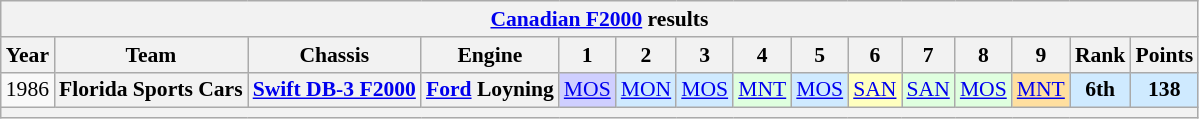<table class="wikitable" style="text-align:center; font-size:90%">
<tr>
<th colspan=45><a href='#'>Canadian F2000</a> results</th>
</tr>
<tr>
<th>Year</th>
<th>Team</th>
<th>Chassis</th>
<th>Engine</th>
<th>1</th>
<th>2</th>
<th>3</th>
<th>4</th>
<th>5</th>
<th>6</th>
<th>7</th>
<th>8</th>
<th>9</th>
<th>Rank</th>
<th>Points</th>
</tr>
<tr>
<td>1986</td>
<th>Florida Sports Cars</th>
<th><a href='#'>Swift DB-3 F2000</a></th>
<th><a href='#'>Ford</a> Loyning</th>
<td style="background:#CFCFFF;"><a href='#'>MOS</a><br></td>
<td style="background:#CFEAFF;"><a href='#'>MON</a><br></td>
<td style="background:#CFEAFF;"><a href='#'>MOS</a><br></td>
<td style="background:#DFFFDF;"><a href='#'>MNT</a><br></td>
<td style="background:#CFEAFF;"><a href='#'>MOS</a><br></td>
<td style="background:#FFFFBF;"><a href='#'>SAN</a><br></td>
<td style="background:#DFFFDF;"><a href='#'>SAN</a><br></td>
<td style="background:#DFFFDF;"><a href='#'>MOS</a><br></td>
<td style="background:#FFDF9F;"><a href='#'>MNT</a><br></td>
<td style="background:#CFEAFF;"><strong>6th</strong></td>
<td style="background:#CFEAFF;"><strong>138</strong></td>
</tr>
<tr>
<th colspan="17"></th>
</tr>
</table>
